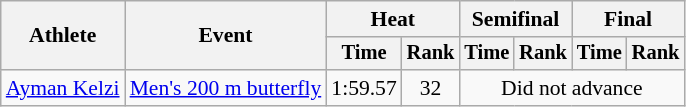<table class=wikitable style="font-size:90%">
<tr>
<th rowspan="2">Athlete</th>
<th rowspan="2">Event</th>
<th colspan="2">Heat</th>
<th colspan="2">Semifinal</th>
<th colspan="2">Final</th>
</tr>
<tr style="font-size:95%">
<th>Time</th>
<th>Rank</th>
<th>Time</th>
<th>Rank</th>
<th>Time</th>
<th>Rank</th>
</tr>
<tr align=center>
<td align=left><a href='#'>Ayman Kelzi</a></td>
<td align=left><a href='#'>Men's 200 m butterfly</a></td>
<td>1:59.57</td>
<td>32</td>
<td colspan="4">Did not advance</td>
</tr>
</table>
